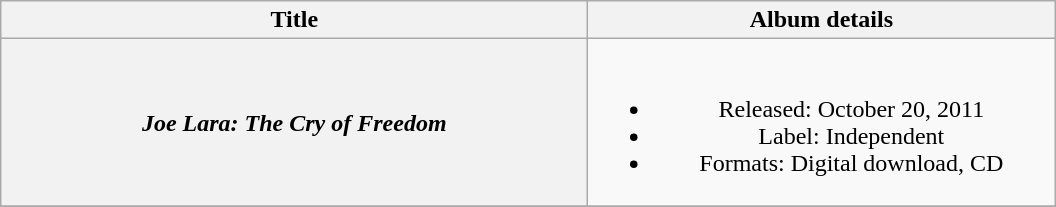<table class="wikitable plainrowheaders" style="text-align:center;">
<tr>
<th scope="col" rowspan="1" style="width:24em;">Title</th>
<th scope="col" rowspan="1" style="width:19em;">Album details</th>
</tr>
<tr>
<th scope="row"><em>Joe Lara: The Cry of Freedom</em></th>
<td><br><ul><li>Released: October 20, 2011</li><li>Label: Independent</li><li>Formats: Digital download, CD</li></ul></td>
</tr>
<tr>
</tr>
</table>
